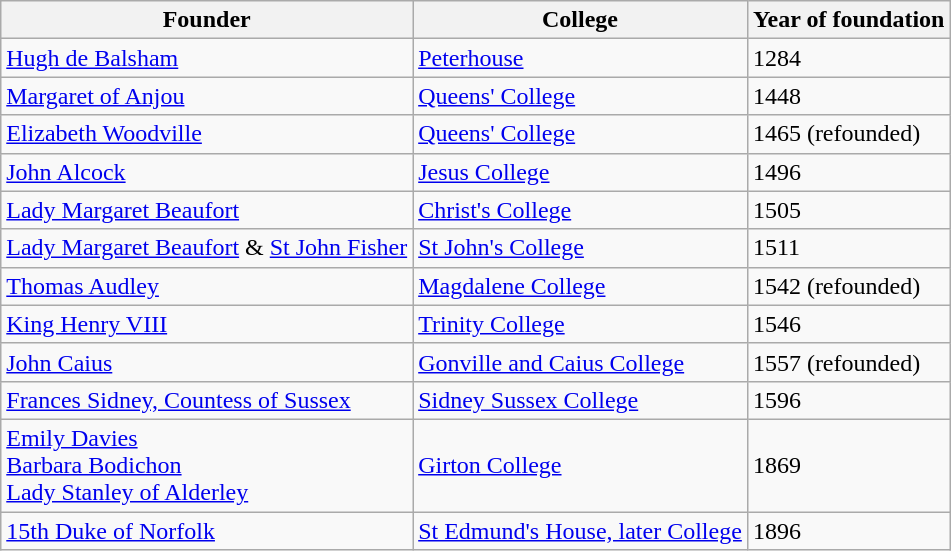<table class="wikitable">
<tr>
<th>Founder</th>
<th>College</th>
<th>Year of foundation</th>
</tr>
<tr>
<td><a href='#'>Hugh de Balsham</a></td>
<td><a href='#'>Peterhouse</a></td>
<td>1284</td>
</tr>
<tr>
<td><a href='#'>Margaret of Anjou</a></td>
<td><a href='#'>Queens' College</a></td>
<td>1448</td>
</tr>
<tr>
<td><a href='#'>Elizabeth Woodville</a></td>
<td><a href='#'>Queens' College</a></td>
<td>1465 (refounded)</td>
</tr>
<tr>
<td><a href='#'>John Alcock</a></td>
<td><a href='#'>Jesus College</a></td>
<td>1496</td>
</tr>
<tr>
<td><a href='#'>Lady Margaret Beaufort</a></td>
<td><a href='#'>Christ's College</a></td>
<td>1505</td>
</tr>
<tr>
<td><a href='#'>Lady Margaret Beaufort</a> & <a href='#'>St John Fisher</a></td>
<td><a href='#'>St John's College</a></td>
<td>1511</td>
</tr>
<tr>
<td><a href='#'>Thomas Audley</a></td>
<td><a href='#'>Magdalene College</a></td>
<td>1542 (refounded)</td>
</tr>
<tr>
<td><a href='#'>King Henry VIII</a></td>
<td><a href='#'>Trinity College</a></td>
<td>1546</td>
</tr>
<tr>
<td><a href='#'>John Caius</a></td>
<td><a href='#'>Gonville and Caius College</a></td>
<td>1557 (refounded)</td>
</tr>
<tr>
<td><a href='#'>Frances Sidney, Countess of Sussex</a></td>
<td><a href='#'>Sidney Sussex College</a></td>
<td>1596</td>
</tr>
<tr>
<td><a href='#'>Emily Davies</a><br><a href='#'>Barbara Bodichon</a><br><a href='#'>Lady Stanley of Alderley</a></td>
<td><a href='#'>Girton College</a></td>
<td>1869</td>
</tr>
<tr>
<td><a href='#'>15th Duke of Norfolk</a></td>
<td><a href='#'>St Edmund's House, later College</a></td>
<td>1896</td>
</tr>
</table>
